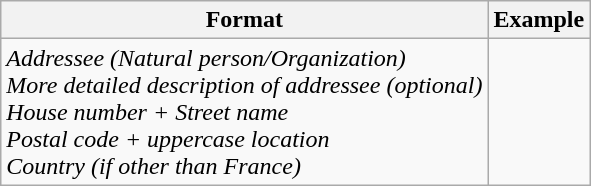<table class="wikitable">
<tr>
<th>Format</th>
<th>Example</th>
</tr>
<tr>
<td><em>Addressee (Natural person/Organization)</em><br><em>More detailed description of addressee (optional)</em><br><em>House number + Street name</em><br><em>Postal code + uppercase location</em><br><em>Country (if other than France)</em></td>
<td><br><br></td>
</tr>
</table>
